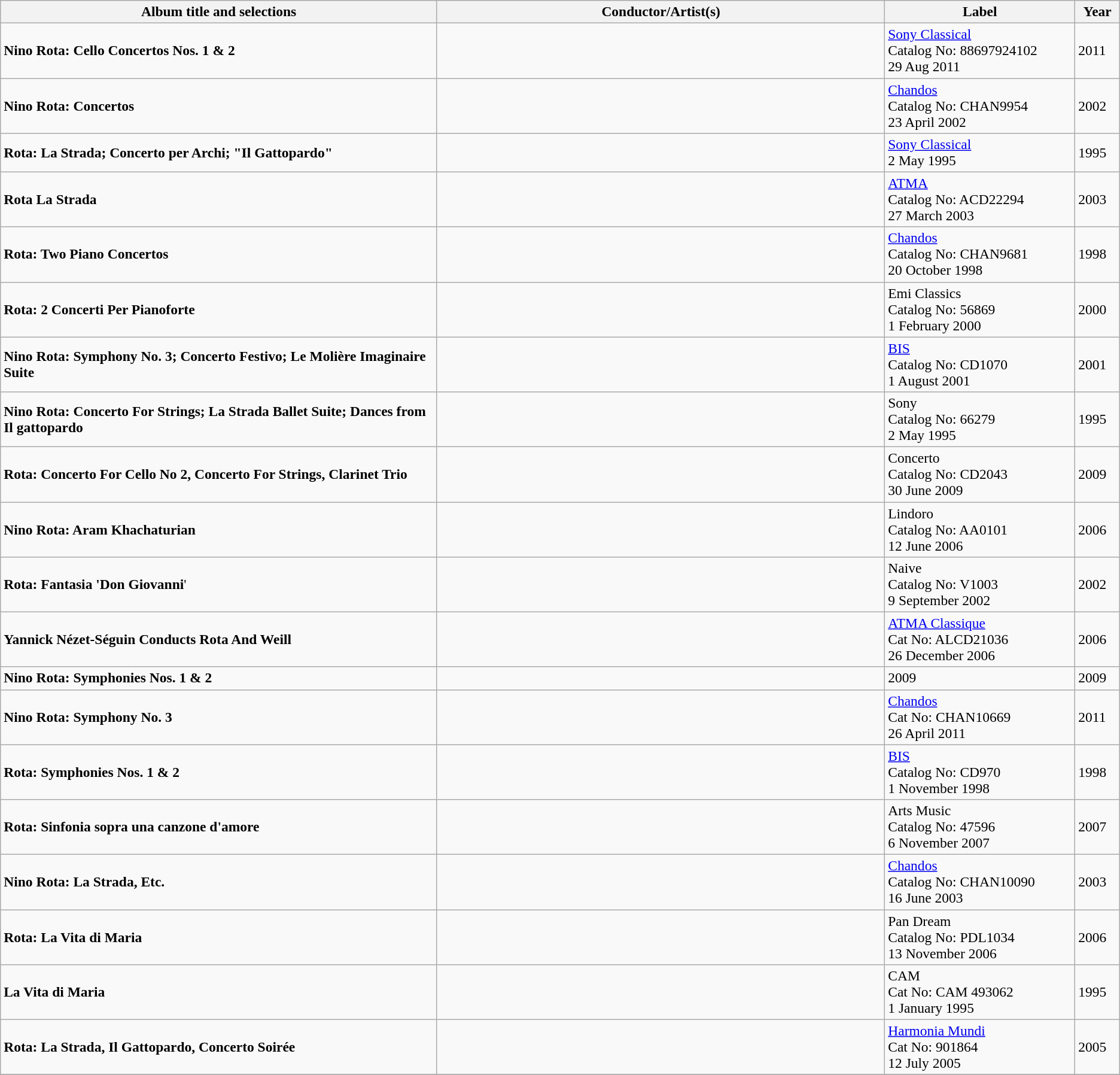<table class="wikitable sortable" style="font-size:98%;">
<tr>
<th style="width:39%;">Album title and selections</th>
<th style="width:40%;">Conductor/Artist(s)</th>
<th style="width:17%;">Label</th>
<th style="width:4%;">Year</th>
</tr>
<tr>
<td><strong>Nino Rota: Cello Concertos Nos. 1 & 2</strong></td>
<td></td>
<td><a href='#'>Sony Classical</a><br> Catalog No: 88697924102<br> 29 Aug 2011</td>
<td>2011</td>
</tr>
<tr>
<td><strong>Nino Rota: Concertos</strong><br></td>
<td></td>
<td><a href='#'>Chandos</a><br>Catalog No: CHAN9954<br>23 April 2002</td>
<td>2002</td>
</tr>
<tr>
<td><strong>Rota: La Strada; Concerto per Archi; "Il Gattopardo"</strong></td>
<td></td>
<td><a href='#'>Sony Classical</a><br>2 May 1995</td>
<td>1995</td>
</tr>
<tr>
<td><strong>Rota La Strada</strong><br></td>
<td></td>
<td><a href='#'>ATMA</a><br>Catalog No: ACD22294<br>27 March 2003</td>
<td>2003</td>
</tr>
<tr>
<td><strong>Rota: Two Piano Concertos</strong><br></td>
<td></td>
<td><a href='#'>Chandos</a><br>Catalog No: CHAN9681<br>20 October 1998</td>
<td>1998</td>
</tr>
<tr>
<td><strong>Rota: 2 Concerti Per Pianoforte</strong><br></td>
<td></td>
<td>Emi Classics<br>Catalog No: 56869<br>1 February 2000</td>
<td>2000</td>
</tr>
<tr>
<td><strong>Nino Rota: Symphony No. 3; Concerto Festivo; Le Molière Imaginaire Suite</strong><br></td>
<td></td>
<td><a href='#'>BIS</a><br>Catalog No: CD1070<br>1 August 2001</td>
<td>2001</td>
</tr>
<tr>
<td><strong>Nino Rota: Concerto For Strings; La Strada Ballet Suite; Dances from Il gattopardo</strong><br></td>
<td></td>
<td>Sony<br>Catalog No: 66279<br>2 May 1995</td>
<td>1995</td>
</tr>
<tr>
<td><strong>Rota: Concerto For Cello No 2, Concerto For Strings, Clarinet Trio</strong><br></td>
<td></td>
<td>Concerto<br>Catalog No: CD2043<br>30 June 2009</td>
<td>2009</td>
</tr>
<tr>
<td><strong>Nino Rota: Aram Khachaturian</strong><br></td>
<td></td>
<td>Lindoro<br>Catalog No: AA0101<br>12 June 2006</td>
<td>2006</td>
</tr>
<tr>
<td><strong>Rota: Fantasia 'Don Giovanni</strong>'<br></td>
<td></td>
<td>Naive<br>Catalog No: V1003<br>9 September 2002</td>
<td>2002</td>
</tr>
<tr>
<td><strong>Yannick Nézet-Séguin Conducts Rota And Weill</strong><br></td>
<td></td>
<td><a href='#'>ATMA Classique</a><br>Cat No: ALCD21036<br>26 December 2006</td>
<td>2006</td>
</tr>
<tr>
<td><strong>Nino Rota: Symphonies Nos. 1 & 2</strong><br></td>
<td></td>
<td>2009</td>
<td>2009</td>
</tr>
<tr>
<td><strong>Nino Rota: Symphony No. 3</strong><br></td>
<td></td>
<td><a href='#'>Chandos</a><br>Cat No: CHAN10669<br>26 April 2011</td>
<td>2011</td>
</tr>
<tr>
<td><strong>Rota: Symphonies Nos. 1 & 2</strong><br></td>
<td></td>
<td><a href='#'>BIS</a><br>Catalog No: CD970<br>1 November 1998</td>
<td>1998</td>
</tr>
<tr>
<td><strong>Rota: Sinfonia sopra una canzone d'amore</strong></td>
<td></td>
<td>Arts Music<br>Catalog No: 47596<br>6 November 2007</td>
<td>2007</td>
</tr>
<tr>
<td><strong>Nino Rota: La Strada, Etc.</strong><br></td>
<td></td>
<td><a href='#'>Chandos</a><br>Catalog No: CHAN10090<br>16 June 2003</td>
<td>2003</td>
</tr>
<tr>
<td><strong>Rota: La Vita di Maria</strong><br></td>
<td></td>
<td>Pan Dream<br>Catalog No: PDL1034<br>13 November 2006</td>
<td>2006</td>
</tr>
<tr>
<td><strong>La Vita di Maria</strong></td>
<td></td>
<td>CAM<br>Cat No: CAM 493062<br>1 January 1995</td>
<td>1995</td>
</tr>
<tr>
<td><strong>Rota: La Strada, Il Gattopardo, Concerto Soirée</strong></td>
<td></td>
<td><a href='#'>Harmonia Mundi</a><br>Cat No: 901864<br>12 July 2005</td>
<td>2005</td>
</tr>
<tr>
</tr>
</table>
